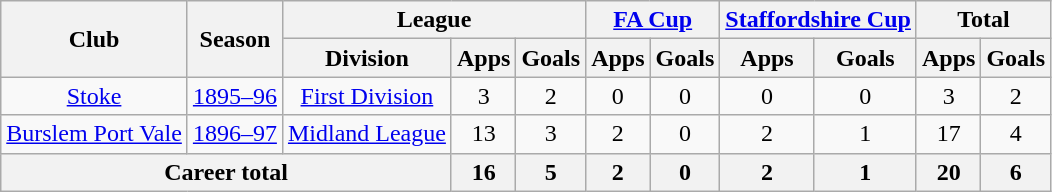<table class="wikitable" style="text-align: center;">
<tr>
<th rowspan="2">Club</th>
<th rowspan="2">Season</th>
<th colspan="3">League</th>
<th colspan="2"><a href='#'>FA Cup</a></th>
<th colspan="2"><a href='#'>Staffordshire Cup</a></th>
<th colspan="2">Total</th>
</tr>
<tr>
<th>Division</th>
<th>Apps</th>
<th>Goals</th>
<th>Apps</th>
<th>Goals</th>
<th>Apps</th>
<th>Goals</th>
<th>Apps</th>
<th>Goals</th>
</tr>
<tr>
<td><a href='#'>Stoke</a></td>
<td><a href='#'>1895–96</a></td>
<td><a href='#'>First Division</a></td>
<td>3</td>
<td>2</td>
<td>0</td>
<td>0</td>
<td>0</td>
<td>0</td>
<td>3</td>
<td>2</td>
</tr>
<tr>
<td><a href='#'>Burslem Port Vale</a></td>
<td><a href='#'>1896–97</a></td>
<td><a href='#'>Midland League</a></td>
<td>13</td>
<td>3</td>
<td>2</td>
<td>0</td>
<td>2</td>
<td>1</td>
<td>17</td>
<td>4</td>
</tr>
<tr>
<th colspan="3">Career total</th>
<th>16</th>
<th>5</th>
<th>2</th>
<th>0</th>
<th>2</th>
<th>1</th>
<th>20</th>
<th>6</th>
</tr>
</table>
